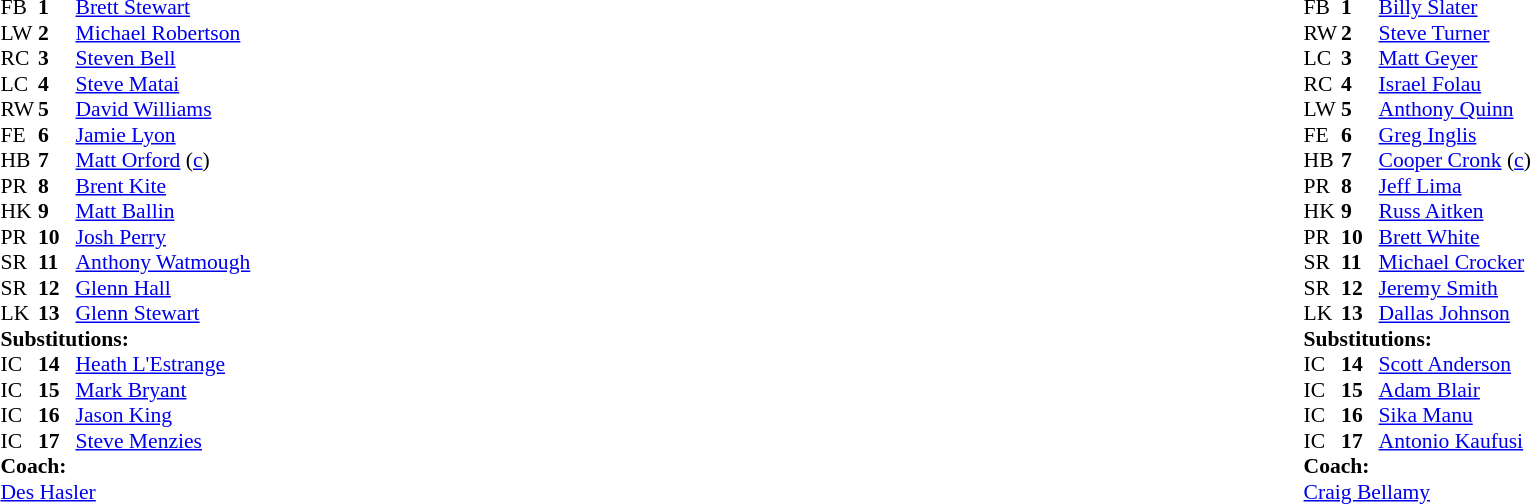<table width="100%">
<tr>
<td valign="top" width="50%"><br><table style="font-size: 90%" cellspacing="0" cellpadding="0">
<tr>
<th width="25"></th>
<th width="25"></th>
</tr>
<tr>
<td>FB</td>
<td><strong>1</strong></td>
<td><a href='#'>Brett Stewart</a></td>
</tr>
<tr>
<td>LW</td>
<td><strong>2</strong></td>
<td><a href='#'>Michael Robertson</a></td>
</tr>
<tr>
<td>RC</td>
<td><strong>3</strong></td>
<td><a href='#'>Steven Bell</a></td>
</tr>
<tr>
<td>LC</td>
<td><strong>4</strong></td>
<td><a href='#'>Steve Matai</a></td>
</tr>
<tr>
<td>RW</td>
<td><strong>5</strong></td>
<td><a href='#'>David Williams</a></td>
</tr>
<tr>
<td>FE</td>
<td><strong>6</strong></td>
<td><a href='#'>Jamie Lyon</a></td>
</tr>
<tr>
<td>HB</td>
<td><strong>7</strong></td>
<td><a href='#'>Matt Orford</a> (<a href='#'>c</a>)</td>
</tr>
<tr>
<td>PR</td>
<td><strong>8</strong></td>
<td><a href='#'>Brent Kite</a></td>
</tr>
<tr>
<td>HK</td>
<td><strong>9</strong></td>
<td><a href='#'>Matt Ballin</a></td>
</tr>
<tr>
<td>PR</td>
<td><strong>10</strong></td>
<td><a href='#'>Josh Perry</a></td>
</tr>
<tr>
<td>SR</td>
<td><strong>11</strong></td>
<td><a href='#'>Anthony Watmough</a></td>
</tr>
<tr>
<td>SR</td>
<td><strong>12</strong></td>
<td><a href='#'>Glenn Hall</a></td>
</tr>
<tr>
<td>LK</td>
<td><strong>13</strong></td>
<td><a href='#'>Glenn Stewart</a></td>
</tr>
<tr>
<td colspan=3><strong>Substitutions:</strong></td>
</tr>
<tr>
<td>IC</td>
<td><strong>14</strong></td>
<td><a href='#'>Heath L'Estrange</a></td>
</tr>
<tr>
<td>IC</td>
<td><strong>15</strong></td>
<td><a href='#'>Mark Bryant</a></td>
</tr>
<tr>
<td>IC</td>
<td><strong>16</strong></td>
<td><a href='#'>Jason King</a></td>
</tr>
<tr>
<td>IC</td>
<td><strong>17</strong></td>
<td><a href='#'>Steve Menzies</a></td>
</tr>
<tr>
<td colspan=3><strong>Coach:</strong></td>
</tr>
<tr>
<td colspan="4"> <a href='#'>Des Hasler</a></td>
</tr>
</table>
</td>
<td valign="top" width="50%"><br><table style="font-size: 90%" cellspacing="0" cellpadding="0" align="center">
<tr>
<th width="25"></th>
<th width="25"></th>
</tr>
<tr>
<td>FB</td>
<td><strong>1</strong></td>
<td><a href='#'>Billy Slater</a></td>
</tr>
<tr>
<td>RW</td>
<td><strong>2</strong></td>
<td><a href='#'>Steve Turner</a></td>
</tr>
<tr>
<td>LC</td>
<td><strong>3</strong></td>
<td><a href='#'>Matt Geyer</a></td>
</tr>
<tr>
<td>RC</td>
<td><strong>4</strong></td>
<td><a href='#'>Israel Folau</a></td>
</tr>
<tr>
<td>LW</td>
<td><strong>5</strong></td>
<td><a href='#'>Anthony Quinn</a></td>
</tr>
<tr>
<td>FE</td>
<td><strong>6</strong></td>
<td><a href='#'>Greg Inglis</a></td>
</tr>
<tr>
<td>HB</td>
<td><strong>7</strong></td>
<td><a href='#'>Cooper Cronk</a> (<a href='#'>c</a>)</td>
</tr>
<tr>
<td>PR</td>
<td><strong>8</strong></td>
<td><a href='#'>Jeff Lima</a></td>
</tr>
<tr>
<td>HK</td>
<td><strong>9</strong></td>
<td><a href='#'>Russ Aitken</a></td>
</tr>
<tr>
<td>PR</td>
<td><strong>10</strong></td>
<td><a href='#'>Brett White</a></td>
</tr>
<tr>
<td>SR</td>
<td><strong>11</strong></td>
<td><a href='#'>Michael Crocker</a></td>
</tr>
<tr>
<td>SR</td>
<td><strong>12</strong></td>
<td><a href='#'>Jeremy Smith</a></td>
</tr>
<tr>
<td>LK</td>
<td><strong>13</strong></td>
<td><a href='#'>Dallas Johnson</a></td>
</tr>
<tr>
<td colspan=3><strong>Substitutions:</strong></td>
</tr>
<tr>
<td>IC</td>
<td><strong>14</strong></td>
<td><a href='#'>Scott Anderson</a></td>
</tr>
<tr>
<td>IC</td>
<td><strong>15</strong></td>
<td><a href='#'>Adam Blair</a></td>
</tr>
<tr>
<td>IC</td>
<td><strong>16</strong></td>
<td><a href='#'>Sika Manu</a></td>
</tr>
<tr>
<td>IC</td>
<td><strong>17</strong></td>
<td><a href='#'>Antonio Kaufusi</a></td>
</tr>
<tr>
<td colspan=3><strong>Coach:</strong></td>
</tr>
<tr>
<td colspan="4"> <a href='#'>Craig Bellamy</a></td>
</tr>
</table>
</td>
</tr>
</table>
